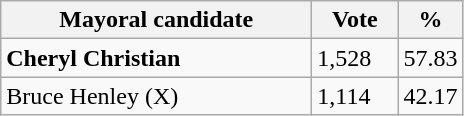<table class="wikitable">
<tr>
<th width="200px">Mayoral candidate</th>
<th width="50px">Vote</th>
<th width="30px">%</th>
</tr>
<tr>
<td><strong>Cheryl Christian</strong></td>
<td>1,528</td>
<td>57.83</td>
</tr>
<tr>
<td>Bruce Henley (X)</td>
<td>1,114</td>
<td>42.17</td>
</tr>
</table>
